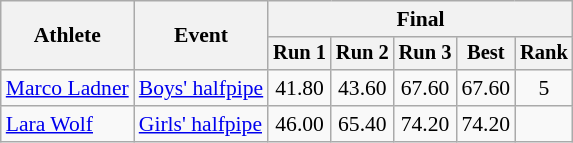<table class="wikitable" style="font-size:90%">
<tr>
<th rowspan=2>Athlete</th>
<th rowspan=2>Event</th>
<th colspan=5>Final</th>
</tr>
<tr style="font-size:95%">
<th>Run 1</th>
<th>Run 2</th>
<th>Run 3</th>
<th>Best</th>
<th>Rank</th>
</tr>
<tr align=center>
<td align=left><a href='#'>Marco Ladner</a></td>
<td align=left><a href='#'>Boys' halfpipe</a></td>
<td>41.80</td>
<td>43.60</td>
<td>67.60</td>
<td>67.60</td>
<td>5</td>
</tr>
<tr align=center>
<td align=left><a href='#'>Lara Wolf</a></td>
<td align=left><a href='#'>Girls' halfpipe</a></td>
<td>46.00</td>
<td>65.40</td>
<td>74.20</td>
<td>74.20</td>
<td></td>
</tr>
</table>
